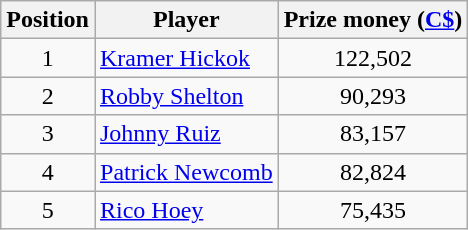<table class=wikitable>
<tr>
<th>Position</th>
<th>Player</th>
<th>Prize money (<a href='#'>C$</a>)</th>
</tr>
<tr>
<td align=center>1</td>
<td> <a href='#'>Kramer Hickok</a></td>
<td align=center>122,502</td>
</tr>
<tr>
<td align=center>2</td>
<td> <a href='#'>Robby Shelton</a></td>
<td align=center>90,293</td>
</tr>
<tr>
<td align=center>3</td>
<td> <a href='#'>Johnny Ruiz</a></td>
<td align=center>83,157</td>
</tr>
<tr>
<td align=center>4</td>
<td> <a href='#'>Patrick Newcomb</a></td>
<td align=center>82,824</td>
</tr>
<tr>
<td align=center>5</td>
<td> <a href='#'>Rico Hoey</a></td>
<td align=center>75,435</td>
</tr>
</table>
